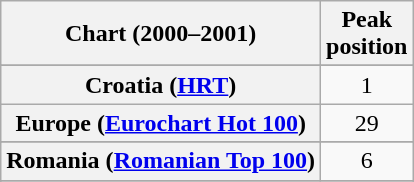<table class="wikitable sortable plainrowheaders" style="text-align:center">
<tr>
<th scope="col">Chart (2000–2001)</th>
<th scope="col">Peak<br>position</th>
</tr>
<tr>
</tr>
<tr>
</tr>
<tr>
</tr>
<tr>
</tr>
<tr>
<th scope="row">Croatia (<a href='#'>HRT</a>)</th>
<td>1</td>
</tr>
<tr>
<th scope="row">Europe (<a href='#'>Eurochart Hot 100</a>)</th>
<td>29</td>
</tr>
<tr>
</tr>
<tr>
</tr>
<tr>
</tr>
<tr>
</tr>
<tr>
</tr>
<tr>
</tr>
<tr>
<th scope="row">Romania (<a href='#'>Romanian Top 100</a>)</th>
<td>6</td>
</tr>
<tr>
</tr>
<tr>
</tr>
<tr>
</tr>
<tr>
</tr>
<tr>
</tr>
</table>
